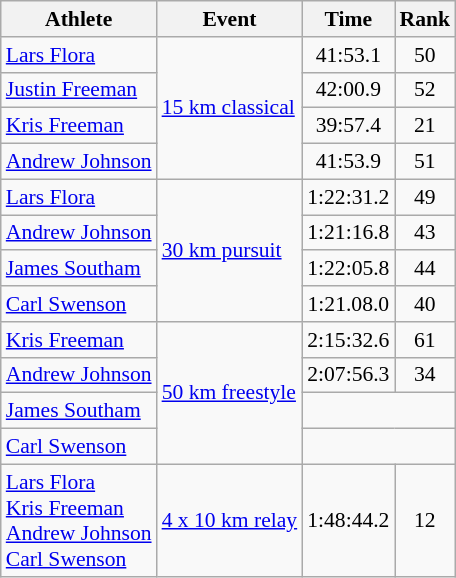<table class=wikitable style=font-size:90%;text-align:center>
<tr>
<th>Athlete</th>
<th>Event</th>
<th>Time</th>
<th>Rank</th>
</tr>
<tr>
<td align=left><a href='#'>Lars Flora</a></td>
<td align=left rowspan=4><a href='#'>15 km classical</a></td>
<td>41:53.1</td>
<td>50</td>
</tr>
<tr>
<td align=left><a href='#'>Justin Freeman</a></td>
<td>42:00.9</td>
<td>52</td>
</tr>
<tr>
<td align=left><a href='#'>Kris Freeman</a></td>
<td>39:57.4</td>
<td>21</td>
</tr>
<tr>
<td align=left><a href='#'>Andrew Johnson</a></td>
<td>41:53.9</td>
<td>51</td>
</tr>
<tr>
<td align=left><a href='#'>Lars Flora</a></td>
<td align=left rowspan=4><a href='#'>30 km pursuit</a></td>
<td>1:22:31.2</td>
<td>49</td>
</tr>
<tr>
<td align=left><a href='#'>Andrew Johnson</a></td>
<td>1:21:16.8</td>
<td>43</td>
</tr>
<tr>
<td align=left><a href='#'>James Southam</a></td>
<td>1:22:05.8</td>
<td>44</td>
</tr>
<tr>
<td align=left><a href='#'>Carl Swenson</a></td>
<td>1:21.08.0</td>
<td>40</td>
</tr>
<tr>
<td align=left><a href='#'>Kris Freeman</a></td>
<td align=left rowspan=4><a href='#'>50 km freestyle</a></td>
<td>2:15:32.6</td>
<td>61</td>
</tr>
<tr>
<td align=left><a href='#'>Andrew Johnson</a></td>
<td>2:07:56.3</td>
<td>34</td>
</tr>
<tr>
<td align=left><a href='#'>James Southam</a></td>
<td colspan=2></td>
</tr>
<tr>
<td align=left><a href='#'>Carl Swenson</a></td>
<td colspan=2></td>
</tr>
<tr>
<td align=left><a href='#'>Lars Flora</a><br><a href='#'>Kris Freeman</a><br><a href='#'>Andrew Johnson</a><br><a href='#'>Carl Swenson</a></td>
<td align=left><a href='#'>4 x 10 km relay</a></td>
<td>1:48:44.2</td>
<td>12</td>
</tr>
</table>
